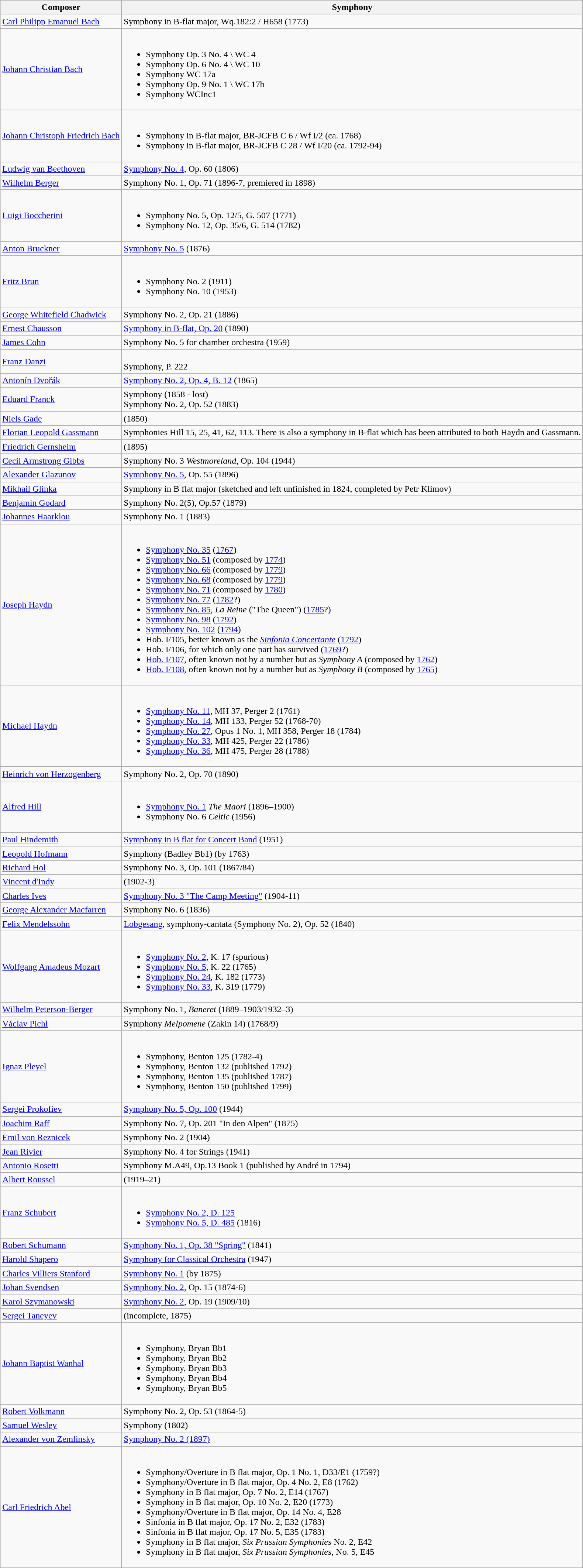<table class="wikitable">
<tr>
<th>Composer</th>
<th>Symphony</th>
</tr>
<tr>
<td><a href='#'>Carl Philipp Emanuel Bach</a></td>
<td>Symphony in B-flat major, Wq.182:2 / H658 (1773)</td>
</tr>
<tr>
<td><a href='#'>Johann Christian Bach</a></td>
<td><br><ul><li>Symphony Op. 3 No. 4 \ WC 4</li><li>Symphony Op. 6 No. 4 \ WC 10</li><li>Symphony WC 17a</li><li>Symphony Op. 9 No. 1 \ WC 17b</li><li>Symphony WCInc1</li></ul></td>
</tr>
<tr>
<td><a href='#'>Johann Christoph Friedrich Bach</a></td>
<td><br><ul><li>Symphony in B-flat major, BR-JCFB C 6 / Wf I/2 (ca. 1768)</li><li>Symphony in B-flat major, BR-JCFB C 28 / Wf I/20 (ca. 1792-94)</li></ul></td>
</tr>
<tr>
<td><a href='#'>Ludwig van Beethoven</a></td>
<td><a href='#'>Symphony No. 4</a>, Op. 60 (1806)</td>
</tr>
<tr>
<td><a href='#'>Wilhelm Berger</a></td>
<td>Symphony No. 1, Op. 71 (1896-7, premiered in 1898) </td>
</tr>
<tr>
<td><a href='#'>Luigi Boccherini</a></td>
<td><br><ul><li>Symphony No. 5, Op. 12/5, G. 507 (1771)</li><li>Symphony No. 12, Op. 35/6, G. 514 (1782)</li></ul></td>
</tr>
<tr>
<td><a href='#'>Anton Bruckner</a></td>
<td><a href='#'>Symphony No. 5</a> (1876)</td>
</tr>
<tr>
<td><a href='#'>Fritz Brun</a></td>
<td><br><ul><li>Symphony No. 2 (1911)</li><li>Symphony No. 10 (1953)</li></ul></td>
</tr>
<tr>
<td><a href='#'>George Whitefield Chadwick</a></td>
<td>Symphony No. 2, Op. 21 (1886)</td>
</tr>
<tr>
<td><a href='#'>Ernest Chausson</a></td>
<td><a href='#'>Symphony in B-flat, Op. 20</a> (1890)</td>
</tr>
<tr>
<td><a href='#'>James Cohn</a></td>
<td>Symphony No. 5 for chamber orchestra (1959) </td>
</tr>
<tr>
<td><a href='#'>Franz Danzi</a></td>
<td><br>Symphony, P. 222</td>
</tr>
<tr>
<td><a href='#'>Antonín Dvořák</a></td>
<td><a href='#'>Symphony No. 2, Op. 4, B. 12</a> (1865)</td>
</tr>
<tr>
<td><a href='#'>Eduard Franck</a></td>
<td>Symphony (1858 - lost)<br>Symphony No. 2, Op. 52 (1883)</td>
</tr>
<tr>
<td><a href='#'>Niels Gade</a></td>
<td> (1850)</td>
</tr>
<tr>
<td><a href='#'>Florian Leopold Gassmann</a></td>
<td>Symphonies Hill 15, 25, 41, 62, 113. There is also a symphony in B-flat which has been attributed to both Haydn and Gassmann.</td>
</tr>
<tr>
<td><a href='#'>Friedrich Gernsheim</a></td>
<td> (1895)</td>
</tr>
<tr>
<td><a href='#'>Cecil Armstrong Gibbs</a></td>
<td>Symphony No. 3 <em>Westmoreland</em>, Op. 104 (1944)</td>
</tr>
<tr>
<td><a href='#'>Alexander Glazunov</a></td>
<td><a href='#'>Symphony No. 5</a>, Op. 55 (1896)</td>
</tr>
<tr>
<td><a href='#'>Mikhail Glinka</a></td>
<td>Symphony in B flat major (sketched and left unfinished in 1824, completed by Petr Klimov)</td>
</tr>
<tr>
<td><a href='#'>Benjamin Godard</a></td>
<td>Symphony No. 2(5), Op.57 (1879)</td>
</tr>
<tr>
<td><a href='#'>Johannes Haarklou</a></td>
<td>Symphony No. 1 (1883)</td>
</tr>
<tr>
<td><a href='#'>Joseph Haydn</a></td>
<td><br><ul><li><a href='#'>Symphony No. 35</a> (<a href='#'>1767</a>)</li><li><a href='#'>Symphony No. 51</a> (composed by <a href='#'>1774</a>)</li><li><a href='#'>Symphony No. 66</a> (composed by <a href='#'>1779</a>)</li><li><a href='#'>Symphony No. 68</a> (composed by <a href='#'>1779</a>)</li><li><a href='#'>Symphony No. 71</a> (composed by <a href='#'>1780</a>)</li><li><a href='#'>Symphony No. 77</a> (<a href='#'>1782</a>?)</li><li><a href='#'>Symphony No. 85</a>, <em>La Reine</em> ("The Queen") (<a href='#'>1785</a>?)</li><li><a href='#'>Symphony No. 98</a> (<a href='#'>1792</a>)</li><li><a href='#'>Symphony No. 102</a> (<a href='#'>1794</a>)</li><li>Hob. I/105, better known as the <em><a href='#'>Sinfonia Concertante</a></em> (<a href='#'>1792</a>)</li><li>Hob. I/106, for which only one part has survived (<a href='#'>1769</a>?)</li><li><a href='#'>Hob. I/107</a>, often known not by a number but as <em>Symphony A</em> (composed by <a href='#'>1762</a>)</li><li><a href='#'>Hob. I/108</a>, often known not by a number but as <em>Symphony B</em> (composed by <a href='#'>1765</a>)</li></ul></td>
</tr>
<tr>
<td><a href='#'>Michael Haydn</a></td>
<td><br><ul><li><a href='#'>Symphony No. 11</a>, MH 37, Perger 2 (1761)</li><li><a href='#'>Symphony No. 14</a>, MH 133, Perger 52 (1768-70)</li><li><a href='#'>Symphony No. 27</a>, Opus 1 No. 1, MH 358, Perger 18 (1784)</li><li><a href='#'>Symphony No. 33</a>, MH 425, Perger 22 (1786)</li><li><a href='#'>Symphony No. 36</a>, MH 475, Perger 28 (1788)</li></ul></td>
</tr>
<tr>
<td><a href='#'>Heinrich von Herzogenberg</a></td>
<td>Symphony No. 2, Op. 70 (1890)</td>
</tr>
<tr>
<td><a href='#'>Alfred Hill</a></td>
<td><br><ul><li><a href='#'>Symphony No. 1</a> <em>The Maori</em> (1896–1900)</li><li>Symphony No. 6 <em>Celtic</em> (1956)</li></ul></td>
</tr>
<tr>
<td><a href='#'>Paul Hindemith</a></td>
<td><a href='#'>Symphony in B flat for Concert Band</a> (1951)</td>
</tr>
<tr>
<td><a href='#'>Leopold Hofmann</a></td>
<td>Symphony (Badley Bb1) (by 1763)</td>
</tr>
<tr>
<td><a href='#'>Richard Hol</a></td>
<td>Symphony No. 3, Op. 101 (1867/84)</td>
</tr>
<tr>
<td><a href='#'>Vincent d'Indy</a></td>
<td> (1902-3)</td>
</tr>
<tr>
<td><a href='#'>Charles Ives</a></td>
<td><a href='#'>Symphony No. 3 "The Camp Meeting"</a> (1904-11)</td>
</tr>
<tr>
<td><a href='#'>George Alexander Macfarren</a></td>
<td>Symphony No. 6 (1836)</td>
</tr>
<tr>
<td><a href='#'>Felix Mendelssohn</a></td>
<td><a href='#'>Lobgesang</a>, symphony-cantata (Symphony No. 2), Op. 52 (1840)</td>
</tr>
<tr>
<td><a href='#'>Wolfgang Amadeus Mozart</a></td>
<td><br><ul><li><a href='#'>Symphony No. 2</a>, K. 17 (spurious)</li><li><a href='#'>Symphony No. 5</a>, K. 22 (1765)</li><li><a href='#'>Symphony No. 24</a>, K. 182 (1773)</li><li><a href='#'>Symphony No. 33</a>, K. 319 (1779)</li></ul></td>
</tr>
<tr>
<td><a href='#'>Wilhelm Peterson-Berger</a></td>
<td>Symphony No. 1, <em>Baneret</em> (1889–1903/1932–3)</td>
</tr>
<tr>
<td><a href='#'>Václav Pichl</a></td>
<td>Symphony <em>Melpomene</em> (Zakin 14) (1768/9)</td>
</tr>
<tr>
<td><a href='#'>Ignaz Pleyel</a></td>
<td><br><ul><li>Symphony, Benton 125 (1782-4)</li><li>Symphony, Benton 132 (published 1792)</li><li>Symphony, Benton 135 (published 1787)</li><li>Symphony, Benton 150 (published 1799)</li></ul></td>
</tr>
<tr>
<td><a href='#'>Sergei Prokofiev</a></td>
<td><a href='#'>Symphony No. 5, Op. 100</a> (1944)</td>
</tr>
<tr>
<td><a href='#'>Joachim Raff</a></td>
<td>Symphony No. 7, Op. 201 "In den Alpen" (1875)</td>
</tr>
<tr>
<td><a href='#'>Emil von Reznicek</a></td>
<td>Symphony No. 2 (1904)</td>
</tr>
<tr>
<td><a href='#'>Jean Rivier</a></td>
<td>Symphony No. 4 for Strings (1941)</td>
</tr>
<tr>
<td><a href='#'>Antonio Rosetti</a></td>
<td>Symphony M.A49, Op.13 Book 1 (published by André in 1794)</td>
</tr>
<tr>
<td><a href='#'>Albert Roussel</a></td>
<td> (1919–21)</td>
</tr>
<tr>
<td><a href='#'>Franz Schubert</a></td>
<td><br><ul><li><a href='#'>Symphony No. 2, D. 125</a></li><li><a href='#'>Symphony No. 5, D. 485</a> (1816)</li></ul></td>
</tr>
<tr>
<td><a href='#'>Robert Schumann</a></td>
<td><a href='#'>Symphony No. 1, Op. 38 "Spring"</a> (1841)</td>
</tr>
<tr>
<td><a href='#'>Harold Shapero</a></td>
<td><a href='#'>Symphony for Classical Orchestra</a> (1947)</td>
</tr>
<tr>
<td><a href='#'>Charles Villiers Stanford</a></td>
<td><a href='#'>Symphony No. 1</a> (by 1875)</td>
</tr>
<tr>
<td><a href='#'>Johan Svendsen</a></td>
<td><a href='#'>Symphony No. 2</a>, Op. 15 (1874-6)</td>
</tr>
<tr>
<td><a href='#'>Karol Szymanowski</a></td>
<td><a href='#'>Symphony No. 2</a>, Op. 19 (1909/10)</td>
</tr>
<tr>
<td><a href='#'>Sergei Taneyev</a></td>
<td> (incomplete, 1875)</td>
</tr>
<tr>
<td><a href='#'>Johann Baptist Wanhal</a></td>
<td><br><ul><li>Symphony, Bryan Bb1</li><li>Symphony, Bryan Bb2</li><li>Symphony, Bryan Bb3</li><li>Symphony, Bryan Bb4</li><li>Symphony, Bryan Bb5</li></ul></td>
</tr>
<tr>
<td><a href='#'>Robert Volkmann</a></td>
<td>Symphony No. 2, Op. 53 (1864-5)</td>
</tr>
<tr>
<td><a href='#'>Samuel Wesley</a></td>
<td>Symphony (1802)</td>
</tr>
<tr>
<td><a href='#'>Alexander von Zemlinsky</a></td>
<td><a href='#'>Symphony No. 2 (1897)</a></td>
</tr>
<tr>
<td><a href='#'>Carl Friedrich Abel</a></td>
<td><br><ul><li>Symphony/Overture in B flat major, Op. 1 No. 1, D33/E1 (1759?)</li><li>Symphony/Overture in B flat major, Op. 4 No. 2, E8 (1762)</li><li>Symphony in B flat major, Op. 7 No. 2, E14 (1767)</li><li>Symphony in B flat major, Op. 10 No. 2, E20 (1773)</li><li>Symphony/Overture in B flat major, Op. 14 No. 4, E28</li><li>Sinfonia in B flat major, Op. 17 No. 2, E32  (1783)</li><li>Sinfonia in B flat major, Op. 17 No. 5, E35 (1783)</li><li>Symphony in B flat major, <em>Six Prussian Symphonies</em> No. 2, E42</li><li>Symphony in B flat major, <em>Six Prussian Symphonies</em>, No. 5, E45</li></ul></td>
</tr>
</table>
